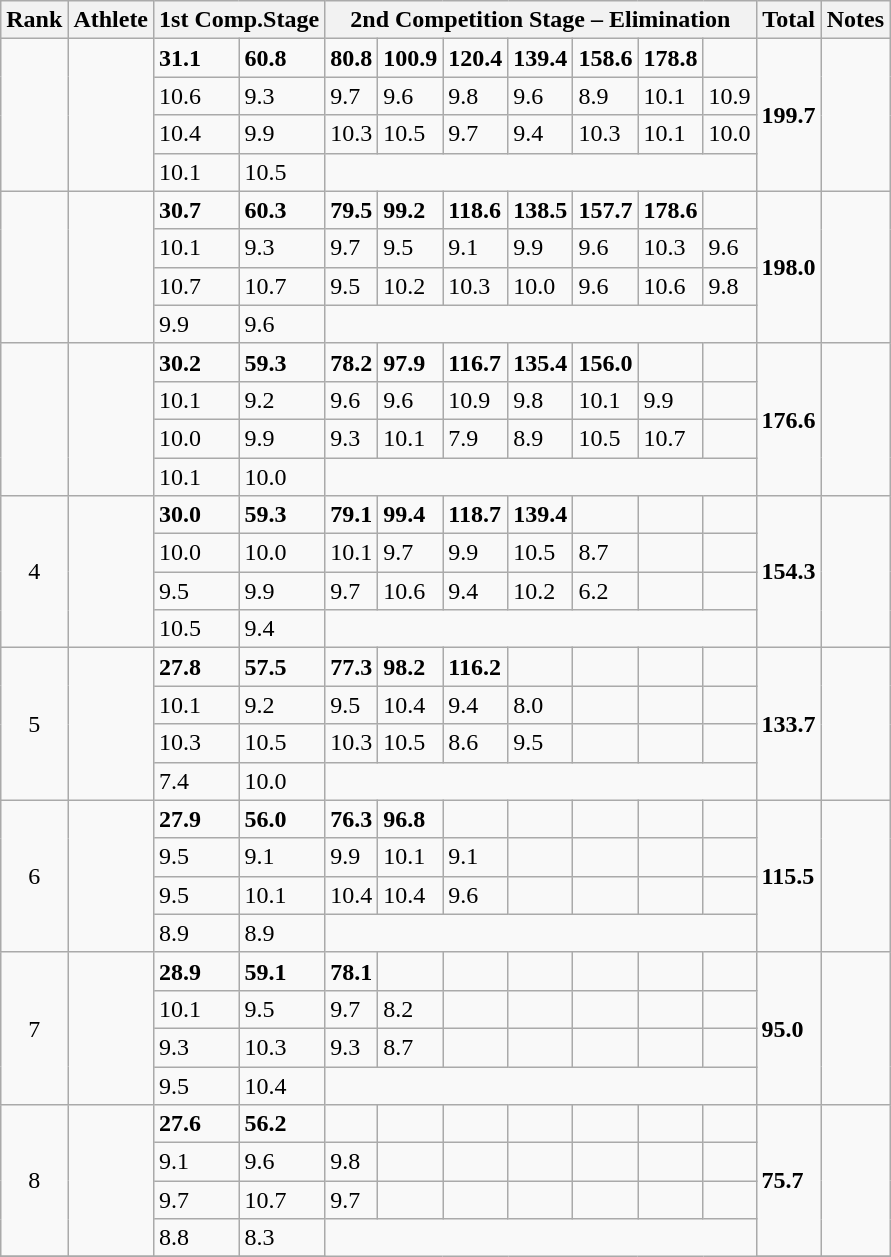<table class="wikitable">
<tr>
<th>Rank</th>
<th>Athlete</th>
<th colspan="2">1st Comp.Stage</th>
<th colspan="7">2nd Competition Stage – Elimination</th>
<th>Total</th>
<th>Notes</th>
</tr>
<tr>
<td rowspan="4" align="center"></td>
<td rowspan="4"></td>
<td><strong>31.1</strong></td>
<td><strong>60.8</strong></td>
<td><strong>80.8</strong></td>
<td><strong>100.9</strong></td>
<td><strong>120.4</strong></td>
<td><strong>139.4</strong></td>
<td><strong>158.6</strong></td>
<td><strong>178.8</strong></td>
<td></td>
<td rowspan="4"><strong>199.7</strong></td>
<td rowspan="4"></td>
</tr>
<tr>
<td>10.6</td>
<td>9.3</td>
<td>9.7</td>
<td>9.6</td>
<td>9.8</td>
<td>9.6</td>
<td>8.9</td>
<td>10.1</td>
<td>10.9</td>
</tr>
<tr>
<td>10.4</td>
<td>9.9</td>
<td>10.3</td>
<td>10.5</td>
<td>9.7</td>
<td>9.4</td>
<td>10.3</td>
<td>10.1</td>
<td>10.0</td>
</tr>
<tr>
<td>10.1</td>
<td>10.5</td>
</tr>
<tr>
<td rowspan="4" align="center"></td>
<td rowspan="4"></td>
<td><strong>30.7</strong></td>
<td><strong>60.3</strong></td>
<td><strong>79.5</strong></td>
<td><strong>99.2</strong></td>
<td><strong>118.6</strong></td>
<td><strong>138.5</strong></td>
<td><strong>157.7</strong></td>
<td><strong>178.6</strong></td>
<td></td>
<td rowspan="4"><strong>198.0</strong></td>
<td rowspan="4"></td>
</tr>
<tr>
<td>10.1</td>
<td>9.3</td>
<td>9.7</td>
<td>9.5</td>
<td>9.1</td>
<td>9.9</td>
<td>9.6</td>
<td>10.3</td>
<td>9.6</td>
</tr>
<tr>
<td>10.7</td>
<td>10.7</td>
<td>9.5</td>
<td>10.2</td>
<td>10.3</td>
<td>10.0</td>
<td>9.6</td>
<td>10.6</td>
<td>9.8</td>
</tr>
<tr>
<td>9.9</td>
<td>9.6</td>
</tr>
<tr>
<td rowspan="4" align="center"></td>
<td rowspan="4"></td>
<td><strong>30.2</strong></td>
<td><strong>59.3</strong></td>
<td><strong>78.2</strong></td>
<td><strong>97.9</strong></td>
<td><strong>116.7</strong></td>
<td><strong>135.4</strong></td>
<td><strong>156.0</strong></td>
<td></td>
<td></td>
<td rowspan="4"><strong>176.6</strong></td>
<td rowspan="4"></td>
</tr>
<tr>
<td>10.1</td>
<td>9.2</td>
<td>9.6</td>
<td>9.6</td>
<td>10.9</td>
<td>9.8</td>
<td>10.1</td>
<td>9.9</td>
<td></td>
</tr>
<tr>
<td>10.0</td>
<td>9.9</td>
<td>9.3</td>
<td>10.1</td>
<td>7.9</td>
<td>8.9</td>
<td>10.5</td>
<td>10.7</td>
<td></td>
</tr>
<tr>
<td>10.1</td>
<td>10.0</td>
</tr>
<tr>
<td rowspan="4" align="center">4</td>
<td rowspan="4"></td>
<td><strong>30.0</strong></td>
<td><strong>59.3</strong></td>
<td><strong>79.1</strong></td>
<td><strong>99.4</strong></td>
<td><strong>118.7</strong></td>
<td><strong>139.4</strong></td>
<td></td>
<td></td>
<td></td>
<td rowspan="4"><strong>154.3</strong></td>
<td rowspan="4"></td>
</tr>
<tr>
<td>10.0</td>
<td>10.0</td>
<td>10.1</td>
<td>9.7</td>
<td>9.9</td>
<td>10.5</td>
<td>8.7</td>
<td></td>
<td></td>
</tr>
<tr>
<td>9.5</td>
<td>9.9</td>
<td>9.7</td>
<td>10.6</td>
<td>9.4</td>
<td>10.2</td>
<td>6.2</td>
<td></td>
<td></td>
</tr>
<tr>
<td>10.5</td>
<td>9.4</td>
</tr>
<tr>
<td rowspan="4" align="center">5</td>
<td rowspan="4"></td>
<td><strong>27.8</strong></td>
<td><strong>57.5</strong></td>
<td><strong>77.3</strong></td>
<td><strong>98.2</strong></td>
<td><strong>116.2</strong></td>
<td></td>
<td></td>
<td></td>
<td></td>
<td rowspan="4"><strong>133.7</strong></td>
<td rowspan="4"></td>
</tr>
<tr>
<td>10.1</td>
<td>9.2</td>
<td>9.5</td>
<td>10.4</td>
<td>9.4</td>
<td>8.0</td>
<td></td>
<td></td>
<td></td>
</tr>
<tr>
<td>10.3</td>
<td>10.5</td>
<td>10.3</td>
<td>10.5</td>
<td>8.6</td>
<td>9.5</td>
<td></td>
<td></td>
<td></td>
</tr>
<tr>
<td>7.4</td>
<td>10.0</td>
</tr>
<tr>
<td rowspan="4" align="center">6</td>
<td rowspan="4"></td>
<td><strong>27.9</strong></td>
<td><strong>56.0</strong></td>
<td><strong>76.3</strong></td>
<td><strong>96.8</strong></td>
<td></td>
<td></td>
<td></td>
<td></td>
<td></td>
<td rowspan="4"><strong>115.5</strong></td>
<td rowspan="4"></td>
</tr>
<tr>
<td>9.5</td>
<td>9.1</td>
<td>9.9</td>
<td>10.1</td>
<td>9.1</td>
<td></td>
<td></td>
<td></td>
<td></td>
</tr>
<tr>
<td>9.5</td>
<td>10.1</td>
<td>10.4</td>
<td>10.4</td>
<td>9.6</td>
<td></td>
<td></td>
<td></td>
<td></td>
</tr>
<tr>
<td>8.9</td>
<td>8.9</td>
</tr>
<tr>
<td rowspan="4" align="center">7</td>
<td rowspan="4"></td>
<td><strong>28.9</strong></td>
<td><strong>59.1</strong></td>
<td><strong>78.1</strong></td>
<td></td>
<td></td>
<td></td>
<td></td>
<td></td>
<td></td>
<td rowspan="4"><strong>95.0</strong></td>
<td rowspan="4"></td>
</tr>
<tr>
<td>10.1</td>
<td>9.5</td>
<td>9.7</td>
<td>8.2</td>
<td></td>
<td></td>
<td></td>
<td></td>
<td></td>
</tr>
<tr>
<td>9.3</td>
<td>10.3</td>
<td>9.3</td>
<td>8.7</td>
<td></td>
<td></td>
<td></td>
<td></td>
<td></td>
</tr>
<tr>
<td>9.5</td>
<td>10.4</td>
</tr>
<tr>
<td rowspan="4" align="center">8</td>
<td rowspan="4"></td>
<td><strong>27.6</strong></td>
<td><strong>56.2</strong></td>
<td></td>
<td></td>
<td></td>
<td></td>
<td></td>
<td></td>
<td></td>
<td rowspan="4"><strong>75.7</strong></td>
<td rowspan="4"></td>
</tr>
<tr>
<td>9.1</td>
<td>9.6</td>
<td>9.8</td>
<td></td>
<td></td>
<td></td>
<td></td>
<td></td>
<td></td>
</tr>
<tr>
<td>9.7</td>
<td>10.7</td>
<td>9.7</td>
<td></td>
<td></td>
<td></td>
<td></td>
<td></td>
<td></td>
</tr>
<tr>
<td>8.8</td>
<td>8.3</td>
</tr>
<tr>
</tr>
</table>
